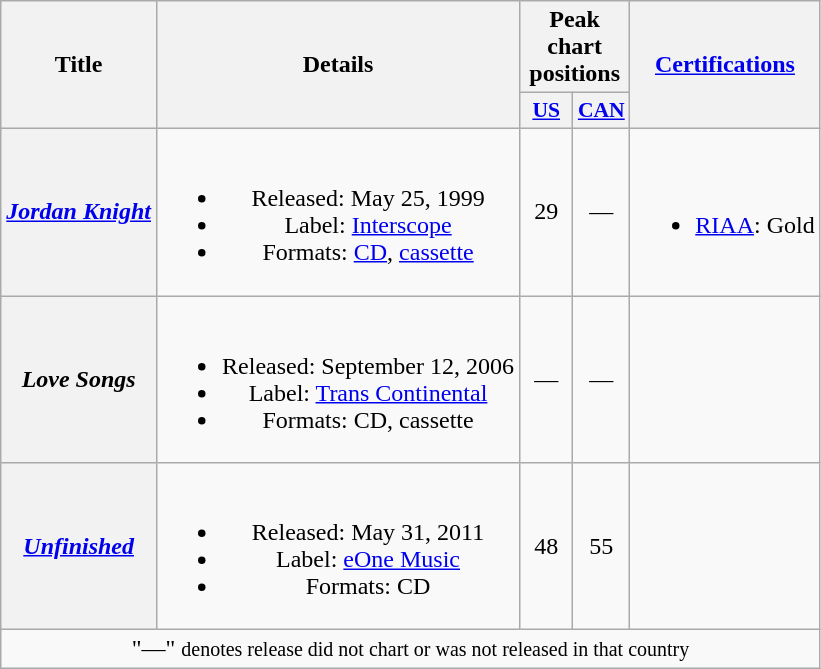<table class="wikitable plainrowheaders" style="text-align:center;" border="1">
<tr>
<th scope="col" rowspan="2">Title</th>
<th scope="col" rowspan="2">Details</th>
<th scope="col" colspan="2">Peak chart positions</th>
<th scope="col" rowspan="2"><a href='#'>Certifications</a></th>
</tr>
<tr>
<th scope="col" style="width:2em; font-size:90%;"><a href='#'>US</a><br></th>
<th scope="col" style="width:2em; font-size:90%;"><a href='#'>CAN</a></th>
</tr>
<tr>
<th scope="row"><em><a href='#'>Jordan Knight</a></em></th>
<td><br><ul><li>Released: May 25, 1999</li><li>Label: <a href='#'>Interscope</a></li><li>Formats: <a href='#'>CD</a>, <a href='#'>cassette</a></li></ul></td>
<td>29</td>
<td>—</td>
<td><br><ul><li><a href='#'>RIAA</a>: Gold</li></ul></td>
</tr>
<tr>
<th scope="row"><em>Love Songs</em></th>
<td><br><ul><li>Released: September 12, 2006</li><li>Label: <a href='#'>Trans Continental</a></li><li>Formats: CD, cassette</li></ul></td>
<td>—</td>
<td>—</td>
<td></td>
</tr>
<tr>
<th scope="row"><em><a href='#'>Unfinished</a></em></th>
<td><br><ul><li>Released: May 31, 2011</li><li>Label: <a href='#'>eOne Music</a></li><li>Formats: CD</li></ul></td>
<td>48</td>
<td>55</td>
<td></td>
</tr>
<tr>
<td colspan="12" style="text-align:center">"—" <small>denotes release did not chart or was not released in that country</small></td>
</tr>
</table>
